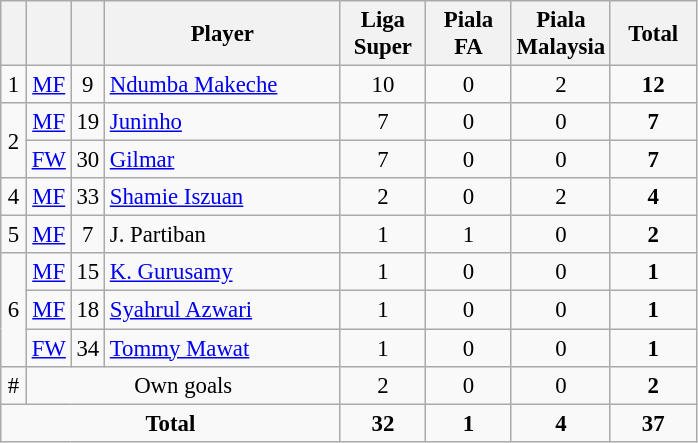<table class="wikitable sortable" style="font-size: 95%; text-align: center;">
<tr>
<th width=10></th>
<th width=10></th>
<th width=10></th>
<th width=150>Player</th>
<th width=50>Liga Super</th>
<th width=50>Piala FA</th>
<th width=50>Piala Malaysia</th>
<th width=50>Total</th>
</tr>
<tr>
<td>1</td>
<td><a href='#'>MF</a></td>
<td>9</td>
<td align=left> <a href='#'>Ndumba Makeche</a></td>
<td>10</td>
<td>0</td>
<td>2</td>
<td><strong>12</strong></td>
</tr>
<tr>
<td rowspan=2>2</td>
<td><a href='#'>MF</a></td>
<td>19</td>
<td align=left> <a href='#'>Juninho</a></td>
<td>7</td>
<td>0</td>
<td>0</td>
<td><strong>7</strong></td>
</tr>
<tr>
<td><a href='#'>FW</a></td>
<td>30</td>
<td align=left> <a href='#'>Gilmar</a></td>
<td>7</td>
<td>0</td>
<td>0</td>
<td><strong>7</strong></td>
</tr>
<tr>
<td>4</td>
<td><a href='#'>MF</a></td>
<td>33</td>
<td align=left> <a href='#'>Shamie Iszuan</a></td>
<td>2</td>
<td>0</td>
<td>2</td>
<td><strong>4</strong></td>
</tr>
<tr>
<td>5</td>
<td><a href='#'>MF</a></td>
<td>7</td>
<td align=left> J. Partiban</td>
<td>1</td>
<td>1</td>
<td>0</td>
<td><strong>2</strong></td>
</tr>
<tr>
<td rowspan=3>6</td>
<td><a href='#'>MF</a></td>
<td>15</td>
<td align=left> <a href='#'>K. Gurusamy</a></td>
<td>1</td>
<td>0</td>
<td>0</td>
<td><strong>1</strong></td>
</tr>
<tr>
<td><a href='#'>MF</a></td>
<td>18</td>
<td align=left> <a href='#'>Syahrul Azwari</a></td>
<td>1</td>
<td>0</td>
<td>0</td>
<td><strong>1</strong></td>
</tr>
<tr>
<td><a href='#'>FW</a></td>
<td>34</td>
<td align=left> <a href='#'>Tommy Mawat</a></td>
<td>1</td>
<td>0</td>
<td>0</td>
<td><strong>1</strong></td>
</tr>
<tr>
<td>#</td>
<td colspan="3">Own goals</td>
<td>2</td>
<td>0</td>
<td>0</td>
<td><strong>2</strong></td>
</tr>
<tr class="sortbottom">
<td colspan=4><strong>Total</strong></td>
<td><strong>32</strong></td>
<td><strong>1</strong></td>
<td><strong>4</strong></td>
<td><strong>37</strong></td>
</tr>
</table>
